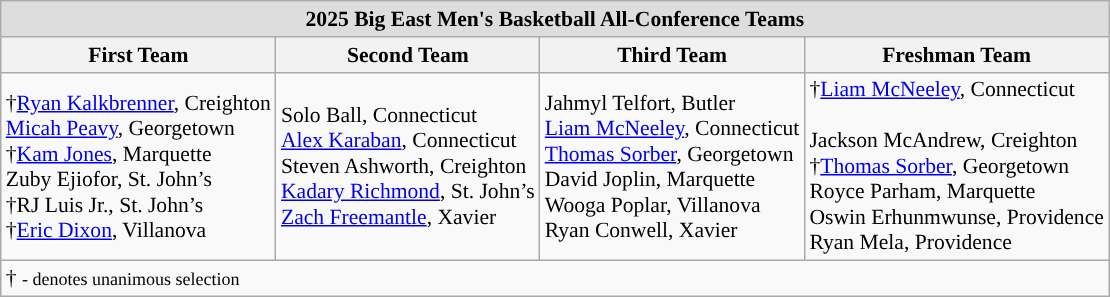<table class="wikitable" style="white-space:nowrap; font-size:90%;">
<tr>
<td colspan="7" style="text-align:center; background:#ddd;"><strong>2025 Big East Men's Basketball All-Conference Teams</strong></td>
</tr>
<tr>
<th>First Team</th>
<th>Second Team</th>
<th>Third Team</th>
<th>Freshman Team</th>
</tr>
<tr>
<td>†<a href='#'>Ryan Kalkbrenner</a>, Creighton<br><a href='#'>Micah Peavy</a>, Georgetown<br>†<a href='#'>Kam Jones</a>, Marquette<br>Zuby Ejiofor, St. John’s<br>†RJ Luis Jr., St. John’s<br>†<a href='#'>Eric Dixon</a>, Villanova<br></td>
<td>Solo Ball, Connecticut<br><a href='#'>Alex Karaban</a>, Connecticut<br>Steven Ashworth, Creighton<br><a href='#'>Kadary Richmond</a>, St. John’s<br><a href='#'>Zach Freemantle</a>, Xavier</td>
<td>Jahmyl Telfort, Butler<br><a href='#'>Liam McNeeley</a>, Connecticut<br><a href='#'>Thomas Sorber</a>, Georgetown<br>David Joplin, Marquette<br>Wooga Poplar, Villanova<br>Ryan Conwell, Xavier<br></td>
<td>†<a href='#'>Liam McNeeley</a>, Connecticut<br><br>Jackson McAndrew, Creighton<br>†<a href='#'>Thomas Sorber</a>, Georgetown<br>Royce Parham, Marquette<br>Oswin Erhunmwunse, Providence<br>Ryan Mela, Providence<br></td>
</tr>
<tr>
<td colspan="7" style="text-align:left;">† <small>- denotes unanimous selection</small></td>
</tr>
</table>
